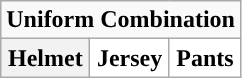<table class="wikitable">
<tr>
<td align="center" Colspan="3"><strong>Uniform Combination</strong></td>
</tr>
<tr align="center">
<th>Helmet</th>
<th style="background:#FFFFFF;">Jersey</th>
<th style="background:#FFFFFF;">Pants</th>
</tr>
</table>
